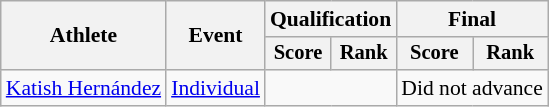<table class=wikitable style=font-size:90%;text-align:center>
<tr>
<th rowspan=2>Athlete</th>
<th rowspan=2>Event</th>
<th colspan=2>Qualification</th>
<th colspan=2>Final</th>
</tr>
<tr style=font-size:95%>
<th>Score</th>
<th>Rank</th>
<th>Score</th>
<th>Rank</th>
</tr>
<tr>
<td align=left><a href='#'>Katish Hernández</a></td>
<td align=left><a href='#'>Individual</a></td>
<td colspan=2></td>
<td colspan=2>Did not advance</td>
</tr>
</table>
